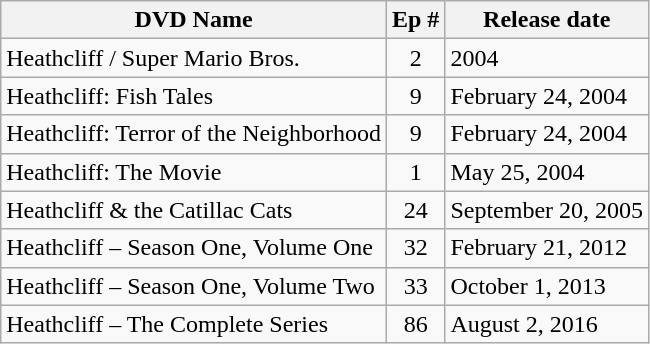<table class="wikitable">
<tr>
<th>DVD Name</th>
<th>Ep #</th>
<th>Release date</th>
</tr>
<tr>
<td>Heathcliff / Super Mario Bros.</td>
<td align="center">2</td>
<td>2004</td>
</tr>
<tr>
<td>Heathcliff: Fish Tales</td>
<td align="center">9</td>
<td>February 24, 2004</td>
</tr>
<tr>
<td>Heathcliff: Terror of the Neighborhood</td>
<td align="center">9</td>
<td>February 24, 2004</td>
</tr>
<tr>
<td>Heathcliff: The Movie</td>
<td align="center">1</td>
<td>May 25, 2004</td>
</tr>
<tr>
<td>Heathcliff & the Catillac Cats</td>
<td align="center">24</td>
<td>September 20, 2005</td>
</tr>
<tr>
<td>Heathcliff – Season One, Volume One</td>
<td align="center">32</td>
<td>February 21, 2012</td>
</tr>
<tr>
<td>Heathcliff – Season One, Volume Two</td>
<td align="center">33</td>
<td>October 1, 2013</td>
</tr>
<tr>
<td>Heathcliff – The Complete Series</td>
<td align="center">86</td>
<td>August 2, 2016</td>
</tr>
</table>
